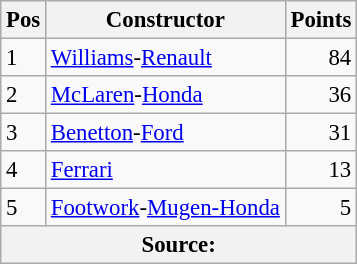<table class="wikitable" style="font-size: 95%;">
<tr>
<th>Pos</th>
<th>Constructor</th>
<th>Points</th>
</tr>
<tr>
<td>1</td>
<td> <a href='#'>Williams</a>-<a href='#'>Renault</a></td>
<td align="right">84</td>
</tr>
<tr>
<td>2</td>
<td> <a href='#'>McLaren</a>-<a href='#'>Honda</a></td>
<td align="right">36</td>
</tr>
<tr>
<td>3</td>
<td> <a href='#'>Benetton</a>-<a href='#'>Ford</a></td>
<td align="right">31</td>
</tr>
<tr>
<td>4</td>
<td> <a href='#'>Ferrari</a></td>
<td align="right">13</td>
</tr>
<tr>
<td>5</td>
<td> <a href='#'>Footwork</a>-<a href='#'>Mugen-Honda</a></td>
<td align="right">5</td>
</tr>
<tr>
<th colspan=4>Source: </th>
</tr>
</table>
